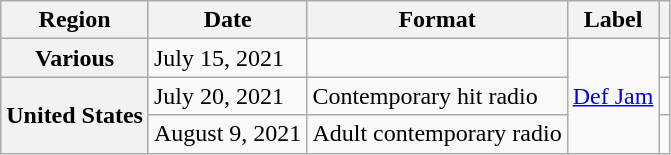<table class="wikitable plainrowheaders">
<tr>
<th>Region</th>
<th>Date</th>
<th>Format</th>
<th>Label</th>
<th></th>
</tr>
<tr>
<th scope="row">Various</th>
<td>July 15, 2021</td>
<td></td>
<td rowspan="3"><a href='#'>Def Jam</a></td>
<td></td>
</tr>
<tr>
<th scope="row" rowspan="2">United States</th>
<td>July 20, 2021</td>
<td>Contemporary hit radio</td>
<td></td>
</tr>
<tr>
<td>August 9, 2021</td>
<td>Adult contemporary radio</td>
<td></td>
</tr>
</table>
